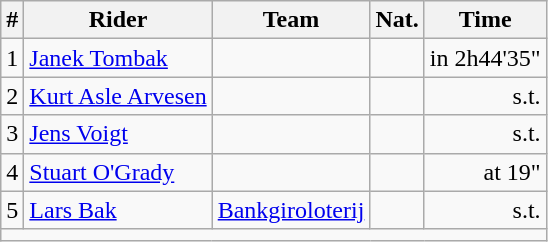<table class=wikitable>
<tr>
<th align=right>#</th>
<th>Rider</th>
<th>Team</th>
<th>Nat.</th>
<th align=right>Time</th>
</tr>
<tr>
<td align=right>1</td>
<td><a href='#'>Janek Tombak</a></td>
<td></td>
<td></td>
<td align=right>in 2h44'35"</td>
</tr>
<tr>
<td align=right>2</td>
<td><a href='#'>Kurt Asle Arvesen</a></td>
<td></td>
<td></td>
<td align=right>s.t.</td>
</tr>
<tr>
<td align=right>3</td>
<td><a href='#'>Jens Voigt</a></td>
<td></td>
<td></td>
<td align=right>s.t.</td>
</tr>
<tr>
<td align=right>4</td>
<td><a href='#'>Stuart O'Grady</a></td>
<td></td>
<td></td>
<td align=right>at 19"</td>
</tr>
<tr>
<td align=right>5</td>
<td><a href='#'>Lars Bak</a></td>
<td><a href='#'>Bankgiroloterij</a></td>
<td></td>
<td align=right>s.t.</td>
</tr>
<tr>
<td align=right colspan=5></td>
</tr>
</table>
